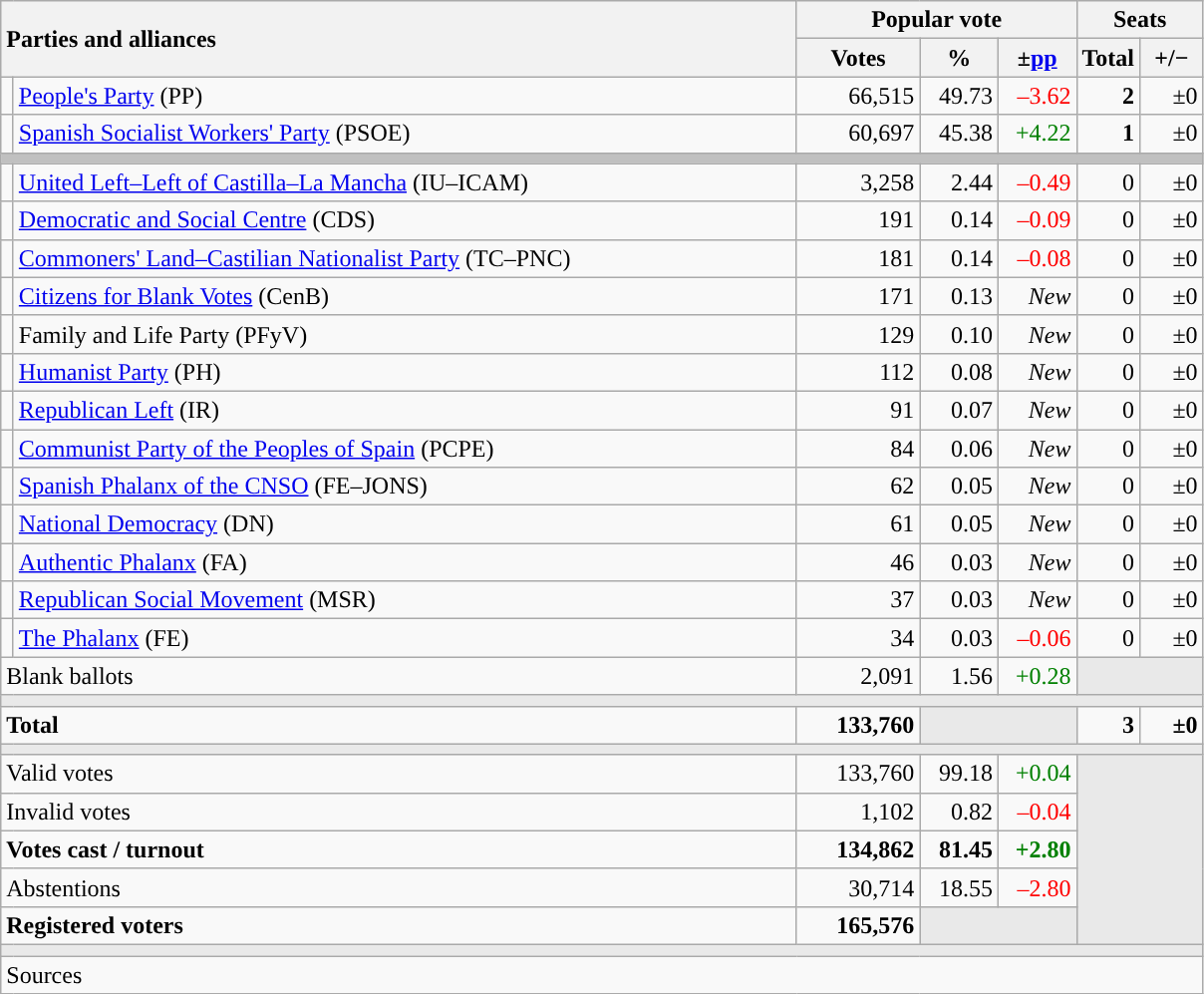<table class="wikitable" style="text-align:right;">
<tr>
<th style="text-align:left;" rowspan="2" colspan="2" width="525">Parties and alliances</th>
<th colspan="3">Popular vote</th>
<th colspan="2">Seats</th>
</tr>
<tr>
<th width="75">Votes</th>
<th width="45">%</th>
<th width="45">±<a href='#'>pp</a></th>
<th width="35">Total</th>
<th width="35">+/−</th>
</tr>
<tr>
<td width="1" style="color:inherit;background:"></td>
<td align="left"><a href='#'>People's Party</a> (PP)</td>
<td>66,515</td>
<td>49.73</td>
<td style="color:red;">–3.62</td>
<td><strong>2</strong></td>
<td>±0</td>
</tr>
<tr>
<td style="color:inherit;background:"></td>
<td align="left"><a href='#'>Spanish Socialist Workers' Party</a> (PSOE)</td>
<td>60,697</td>
<td>45.38</td>
<td style="color:green;">+4.22</td>
<td><strong>1</strong></td>
<td>±0</td>
</tr>
<tr>
<td colspan="7" bgcolor="#C0C0C0"></td>
</tr>
<tr>
<td style="color:inherit;background:"></td>
<td align="left"><a href='#'>United Left–Left of Castilla–La Mancha</a> (IU–ICAM)</td>
<td>3,258</td>
<td>2.44</td>
<td style="color:red;">–0.49</td>
<td>0</td>
<td>±0</td>
</tr>
<tr>
<td style="color:inherit;background:"></td>
<td align="left"><a href='#'>Democratic and Social Centre</a> (CDS)</td>
<td>191</td>
<td>0.14</td>
<td style="color:red;">–0.09</td>
<td>0</td>
<td>±0</td>
</tr>
<tr>
<td style="color:inherit;background:"></td>
<td align="left"><a href='#'>Commoners' Land–Castilian Nationalist Party</a> (TC–PNC)</td>
<td>181</td>
<td>0.14</td>
<td style="color:red;">–0.08</td>
<td>0</td>
<td>±0</td>
</tr>
<tr>
<td style="color:inherit;background:"></td>
<td align="left"><a href='#'>Citizens for Blank Votes</a> (CenB)</td>
<td>171</td>
<td>0.13</td>
<td><em>New</em></td>
<td>0</td>
<td>±0</td>
</tr>
<tr>
<td style="color:inherit;background:"></td>
<td align="left">Family and Life Party (PFyV)</td>
<td>129</td>
<td>0.10</td>
<td><em>New</em></td>
<td>0</td>
<td>±0</td>
</tr>
<tr>
<td style="color:inherit;background:"></td>
<td align="left"><a href='#'>Humanist Party</a> (PH)</td>
<td>112</td>
<td>0.08</td>
<td><em>New</em></td>
<td>0</td>
<td>±0</td>
</tr>
<tr>
<td style="color:inherit;background:"></td>
<td align="left"><a href='#'>Republican Left</a> (IR)</td>
<td>91</td>
<td>0.07</td>
<td><em>New</em></td>
<td>0</td>
<td>±0</td>
</tr>
<tr>
<td style="color:inherit;background:"></td>
<td align="left"><a href='#'>Communist Party of the Peoples of Spain</a> (PCPE)</td>
<td>84</td>
<td>0.06</td>
<td><em>New</em></td>
<td>0</td>
<td>±0</td>
</tr>
<tr>
<td style="color:inherit;background:"></td>
<td align="left"><a href='#'>Spanish Phalanx of the CNSO</a> (FE–JONS)</td>
<td>62</td>
<td>0.05</td>
<td><em>New</em></td>
<td>0</td>
<td>±0</td>
</tr>
<tr>
<td style="color:inherit;background:"></td>
<td align="left"><a href='#'>National Democracy</a> (DN)</td>
<td>61</td>
<td>0.05</td>
<td><em>New</em></td>
<td>0</td>
<td>±0</td>
</tr>
<tr>
<td style="color:inherit;background:"></td>
<td align="left"><a href='#'>Authentic Phalanx</a> (FA)</td>
<td>46</td>
<td>0.03</td>
<td><em>New</em></td>
<td>0</td>
<td>±0</td>
</tr>
<tr>
<td style="color:inherit;background:"></td>
<td align="left"><a href='#'>Republican Social Movement</a> (MSR)</td>
<td>37</td>
<td>0.03</td>
<td><em>New</em></td>
<td>0</td>
<td>±0</td>
</tr>
<tr>
<td style="color:inherit;background:"></td>
<td align="left"><a href='#'>The Phalanx</a> (FE)</td>
<td>34</td>
<td>0.03</td>
<td style="color:red;">–0.06</td>
<td>0</td>
<td>±0</td>
</tr>
<tr>
<td align="left" colspan="2">Blank ballots</td>
<td>2,091</td>
<td>1.56</td>
<td style="color:green;">+0.28</td>
<td bgcolor="#E9E9E9" colspan="2"></td>
</tr>
<tr>
<td colspan="7" bgcolor="#E9E9E9"></td>
</tr>
<tr style="font-weight:bold;">
<td align="left" colspan="2">Total</td>
<td>133,760</td>
<td bgcolor="#E9E9E9" colspan="2"></td>
<td>3</td>
<td>±0</td>
</tr>
<tr>
<td colspan="7" bgcolor="#E9E9E9"></td>
</tr>
<tr>
<td align="left" colspan="2">Valid votes</td>
<td>133,760</td>
<td>99.18</td>
<td style="color:green;">+0.04</td>
<td bgcolor="#E9E9E9" colspan="2" rowspan="5"></td>
</tr>
<tr>
<td align="left" colspan="2">Invalid votes</td>
<td>1,102</td>
<td>0.82</td>
<td style="color:red;">–0.04</td>
</tr>
<tr style="font-weight:bold;">
<td align="left" colspan="2">Votes cast / turnout</td>
<td>134,862</td>
<td>81.45</td>
<td style="color:green;">+2.80</td>
</tr>
<tr>
<td align="left" colspan="2">Abstentions</td>
<td>30,714</td>
<td>18.55</td>
<td style="color:red;">–2.80</td>
</tr>
<tr style="font-weight:bold;">
<td align="left" colspan="2">Registered voters</td>
<td>165,576</td>
<td bgcolor="#E9E9E9" colspan="2"></td>
</tr>
<tr>
<td colspan="7" bgcolor="#E9E9E9"></td>
</tr>
<tr>
<td align="left" colspan="7">Sources</td>
</tr>
</table>
